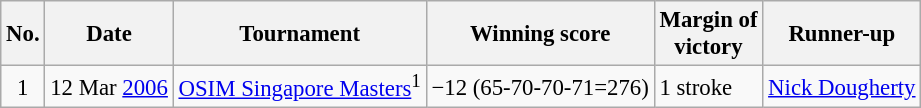<table class="wikitable" style="font-size:95%;">
<tr>
<th>No.</th>
<th>Date</th>
<th>Tournament</th>
<th>Winning score</th>
<th>Margin of<br>victory</th>
<th>Runner-up</th>
</tr>
<tr>
<td align=center>1</td>
<td align=right>12 Mar <a href='#'>2006</a></td>
<td><a href='#'>OSIM Singapore Masters</a><sup>1</sup></td>
<td>−12 (65-70-70-71=276)</td>
<td>1 stroke</td>
<td> <a href='#'>Nick Dougherty</a></td>
</tr>
</table>
